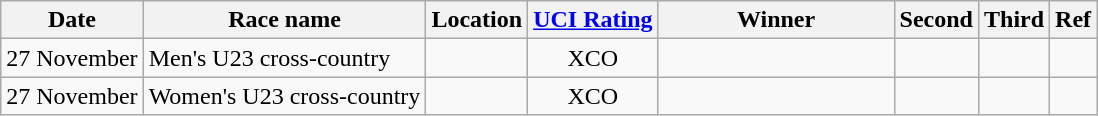<table class="wikitable sortable">
<tr>
<th>Date</th>
<th>Race name</th>
<th>Location</th>
<th><a href='#'>UCI Rating</a></th>
<th width=150px>Winner</th>
<th>Second</th>
<th>Third</th>
<th>Ref</th>
</tr>
<tr>
<td>27 November</td>
<td>Men's U23 cross-country</td>
<td></td>
<td align=center>XCO</td>
<td></td>
<td></td>
<td></td>
<td align=center></td>
</tr>
<tr>
<td>27 November</td>
<td>Women's U23 cross-country</td>
<td></td>
<td align=center>XCO</td>
<td></td>
<td></td>
<td></td>
<td align=center></td>
</tr>
</table>
